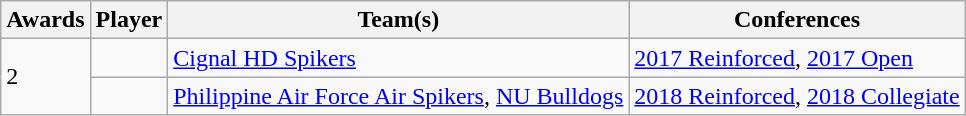<table class="wikitable sortable">
<tr>
<th>Awards</th>
<th>Player</th>
<th class="unsortable">Team(s)</th>
<th class="unsortable">Conferences</th>
</tr>
<tr>
<td rowspan=2>2</td>
<td> </td>
<td><a href='#'>Cignal HD Spikers</a></td>
<td><a href='#'>2017 Reinforced</a>, <a href='#'>2017 Open</a></td>
</tr>
<tr>
<td> </td>
<td><a href='#'>Philippine Air Force Air Spikers</a>, <a href='#'>NU Bulldogs</a></td>
<td><a href='#'>2018 Reinforced</a>, <a href='#'>2018 Collegiate</a></td>
</tr>
</table>
